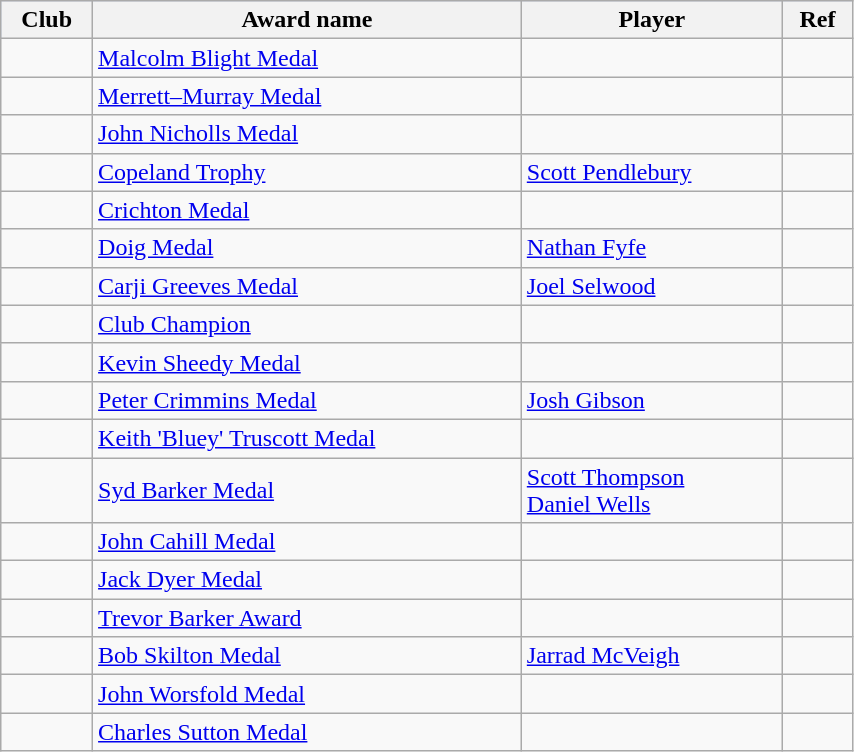<table class="wikitable sortable collapsible"  style="text-align:left;width:45%;">
<tr style="background:#C1D8FF;">
<th>Club</th>
<th>Award name</th>
<th>Player</th>
<th>Ref</th>
</tr>
<tr>
<td></td>
<td><a href='#'>Malcolm Blight Medal</a></td>
<td></td>
<td></td>
</tr>
<tr>
<td></td>
<td><a href='#'>Merrett–Murray Medal</a></td>
<td></td>
<td></td>
</tr>
<tr>
<td></td>
<td><a href='#'>John Nicholls Medal</a></td>
<td></td>
<td></td>
</tr>
<tr>
<td></td>
<td><a href='#'>Copeland Trophy</a></td>
<td><a href='#'>Scott Pendlebury</a></td>
<td></td>
</tr>
<tr>
<td></td>
<td><a href='#'>Crichton Medal</a></td>
<td></td>
<td></td>
</tr>
<tr>
<td></td>
<td><a href='#'>Doig Medal</a></td>
<td><a href='#'>Nathan Fyfe</a></td>
<td></td>
</tr>
<tr>
<td></td>
<td><a href='#'>Carji Greeves Medal</a></td>
<td><a href='#'>Joel Selwood</a></td>
<td></td>
</tr>
<tr>
<td></td>
<td><a href='#'>Club Champion</a></td>
<td></td>
<td></td>
</tr>
<tr>
<td></td>
<td><a href='#'>Kevin Sheedy Medal</a></td>
<td></td>
<td></td>
</tr>
<tr>
<td></td>
<td><a href='#'>Peter Crimmins Medal</a></td>
<td><a href='#'>Josh Gibson</a></td>
<td></td>
</tr>
<tr>
<td></td>
<td><a href='#'>Keith 'Bluey' Truscott Medal</a></td>
<td></td>
<td></td>
</tr>
<tr>
<td></td>
<td><a href='#'>Syd Barker Medal</a></td>
<td><a href='#'>Scott Thompson</a> <br> <a href='#'>Daniel Wells</a></td>
<td></td>
</tr>
<tr>
<td></td>
<td><a href='#'>John Cahill Medal</a></td>
<td></td>
<td></td>
</tr>
<tr>
<td></td>
<td><a href='#'>Jack Dyer Medal</a></td>
<td></td>
<td></td>
</tr>
<tr>
<td></td>
<td><a href='#'>Trevor Barker Award</a></td>
<td></td>
<td></td>
</tr>
<tr>
<td></td>
<td><a href='#'>Bob Skilton Medal</a></td>
<td><a href='#'>Jarrad McVeigh</a></td>
<td></td>
</tr>
<tr>
<td></td>
<td><a href='#'>John Worsfold Medal</a></td>
<td></td>
<td></td>
</tr>
<tr>
<td></td>
<td><a href='#'>Charles Sutton Medal</a></td>
<td></td>
<td></td>
</tr>
</table>
